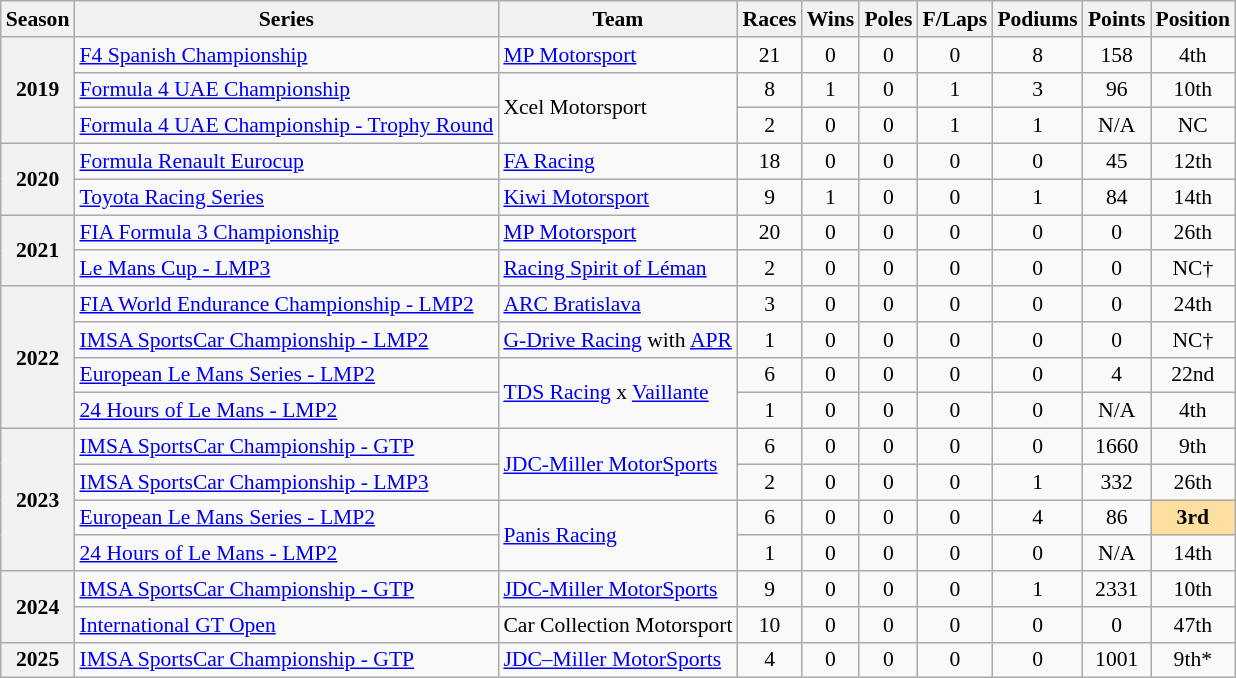<table class="wikitable" style="font-size: 90%; text-align:center">
<tr>
<th>Season</th>
<th>Series</th>
<th>Team</th>
<th>Races</th>
<th>Wins</th>
<th>Poles</th>
<th>F/Laps</th>
<th>Podiums</th>
<th>Points</th>
<th>Position</th>
</tr>
<tr>
<th rowspan="3">2019</th>
<td align=left><a href='#'>F4 Spanish Championship</a></td>
<td align=left><a href='#'>MP Motorsport</a></td>
<td>21</td>
<td>0</td>
<td>0</td>
<td>0</td>
<td>8</td>
<td>158</td>
<td>4th</td>
</tr>
<tr>
<td align=left><a href='#'>Formula 4 UAE Championship</a></td>
<td rowspan="2" align="left">Xcel Motorsport</td>
<td>8</td>
<td>1</td>
<td>0</td>
<td>1</td>
<td>3</td>
<td>96</td>
<td>10th</td>
</tr>
<tr>
<td align="left" nowrap><a href='#'>Formula 4 UAE Championship - Trophy Round</a></td>
<td>2</td>
<td>0</td>
<td>0</td>
<td>1</td>
<td>1</td>
<td>N/A</td>
<td>NC</td>
</tr>
<tr>
<th rowspan="2">2020</th>
<td align="left"><a href='#'>Formula Renault Eurocup</a></td>
<td align="left"><a href='#'>FA Racing</a></td>
<td>18</td>
<td>0</td>
<td>0</td>
<td>0</td>
<td>0</td>
<td>45</td>
<td>12th</td>
</tr>
<tr>
<td align=left><a href='#'>Toyota Racing Series</a></td>
<td align=left><a href='#'>Kiwi Motorsport</a></td>
<td>9</td>
<td>1</td>
<td>0</td>
<td>0</td>
<td>1</td>
<td>84</td>
<td>14th</td>
</tr>
<tr>
<th rowspan="2">2021</th>
<td align=left><a href='#'>FIA Formula 3 Championship</a></td>
<td align=left><a href='#'>MP Motorsport</a></td>
<td>20</td>
<td>0</td>
<td>0</td>
<td>0</td>
<td>0</td>
<td>0</td>
<td>26th</td>
</tr>
<tr>
<td align=left><a href='#'>Le Mans Cup - LMP3</a></td>
<td align=left nowrap><a href='#'>Racing Spirit of Léman</a></td>
<td>2</td>
<td>0</td>
<td>0</td>
<td>0</td>
<td>0</td>
<td>0</td>
<td>NC†</td>
</tr>
<tr>
<th rowspan="4">2022</th>
<td align=left><a href='#'>FIA World Endurance Championship - LMP2</a></td>
<td align=left><a href='#'>ARC Bratislava</a></td>
<td>3</td>
<td>0</td>
<td>0</td>
<td>0</td>
<td>0</td>
<td>0</td>
<td>24th</td>
</tr>
<tr>
<td align=left><a href='#'>IMSA SportsCar Championship - LMP2</a></td>
<td align=left><a href='#'>G-Drive Racing</a> with <a href='#'>APR</a></td>
<td>1</td>
<td>0</td>
<td>0</td>
<td>0</td>
<td>0</td>
<td>0</td>
<td>NC†</td>
</tr>
<tr>
<td align=left><a href='#'>European Le Mans Series - LMP2</a></td>
<td rowspan="2" align="left"><a href='#'>TDS Racing</a> x <a href='#'>Vaillante</a></td>
<td>6</td>
<td>0</td>
<td>0</td>
<td>0</td>
<td>0</td>
<td>4</td>
<td>22nd</td>
</tr>
<tr>
<td align=left><a href='#'>24 Hours of Le Mans - LMP2</a></td>
<td>1</td>
<td>0</td>
<td>0</td>
<td>0</td>
<td>0</td>
<td>N/A</td>
<td>4th</td>
</tr>
<tr>
<th rowspan="4">2023</th>
<td align=left><a href='#'>IMSA SportsCar Championship - GTP</a></td>
<td rowspan="2" align=left><a href='#'>JDC-Miller MotorSports</a></td>
<td>6</td>
<td>0</td>
<td>0</td>
<td>0</td>
<td>0</td>
<td>1660</td>
<td>9th</td>
</tr>
<tr>
<td align="left"><a href='#'>IMSA SportsCar Championship - LMP3</a></td>
<td>2</td>
<td>0</td>
<td>0</td>
<td>0</td>
<td>1</td>
<td>332</td>
<td>26th</td>
</tr>
<tr>
<td align=left><a href='#'>European Le Mans Series - LMP2</a></td>
<td rowspan="2" align="left"><a href='#'>Panis Racing</a></td>
<td>6</td>
<td>0</td>
<td>0</td>
<td>0</td>
<td>4</td>
<td>86</td>
<td style="background:#FFDF9F;"><strong>3rd</strong></td>
</tr>
<tr>
<td align=left><a href='#'>24 Hours of Le Mans - LMP2</a></td>
<td>1</td>
<td>0</td>
<td>0</td>
<td>0</td>
<td>0</td>
<td>N/A</td>
<td>14th</td>
</tr>
<tr>
<th rowspan="2">2024</th>
<td align=left><a href='#'>IMSA SportsCar Championship - GTP</a></td>
<td align=left><a href='#'>JDC-Miller MotorSports</a></td>
<td>9</td>
<td>0</td>
<td>0</td>
<td>0</td>
<td>1</td>
<td>2331</td>
<td>10th</td>
</tr>
<tr>
<td align=left><a href='#'>International GT Open</a></td>
<td align=left nowrap>Car Collection Motorsport</td>
<td>10</td>
<td>0</td>
<td>0</td>
<td>0</td>
<td>0</td>
<td>0</td>
<td>47th</td>
</tr>
<tr>
<th>2025</th>
<td align=left><a href='#'>IMSA SportsCar Championship - GTP</a></td>
<td align=left><a href='#'>JDC–Miller MotorSports</a></td>
<td>4</td>
<td>0</td>
<td>0</td>
<td>0</td>
<td>0</td>
<td>1001</td>
<td>9th*</td>
</tr>
</table>
